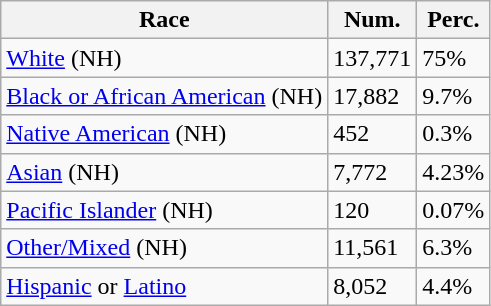<table class="wikitable">
<tr>
<th>Race</th>
<th>Num.</th>
<th>Perc.</th>
</tr>
<tr>
<td><a href='#'>White</a> (NH)</td>
<td>137,771</td>
<td>75%</td>
</tr>
<tr>
<td><a href='#'>Black or African American</a> (NH)</td>
<td>17,882</td>
<td>9.7%</td>
</tr>
<tr>
<td><a href='#'>Native American</a> (NH)</td>
<td>452</td>
<td>0.3%</td>
</tr>
<tr>
<td><a href='#'>Asian</a> (NH)</td>
<td>7,772</td>
<td>4.23%</td>
</tr>
<tr>
<td><a href='#'>Pacific Islander</a> (NH)</td>
<td>120</td>
<td>0.07%</td>
</tr>
<tr>
<td><a href='#'>Other/Mixed</a> (NH)</td>
<td>11,561</td>
<td>6.3%</td>
</tr>
<tr>
<td><a href='#'>Hispanic</a> or <a href='#'>Latino</a></td>
<td>8,052</td>
<td>4.4%</td>
</tr>
</table>
